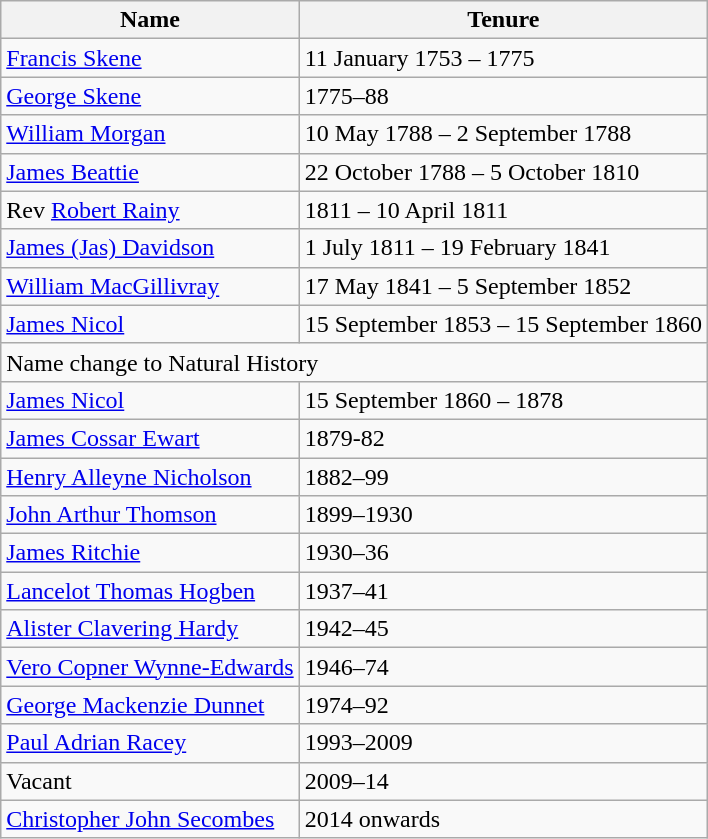<table class="wikitable">
<tr>
<th>Name</th>
<th>Tenure</th>
</tr>
<tr>
<td><a href='#'>Francis Skene</a></td>
<td>11 January 1753 – 1775</td>
</tr>
<tr>
<td><a href='#'>George Skene</a></td>
<td>1775–88</td>
</tr>
<tr>
<td><a href='#'>William Morgan</a></td>
<td>10 May 1788 – 2 September 1788</td>
</tr>
<tr>
<td><a href='#'>James Beattie</a></td>
<td>22 October 1788 – 5 October 1810</td>
</tr>
<tr>
<td>Rev <a href='#'>Robert Rainy</a></td>
<td>1811 – 10 April 1811</td>
</tr>
<tr>
<td><a href='#'>James (Jas) Davidson</a></td>
<td>1 July 1811 – 19 February 1841</td>
</tr>
<tr>
<td><a href='#'>William MacGillivray</a></td>
<td>17 May 1841 – 5 September 1852</td>
</tr>
<tr>
<td><a href='#'>James Nicol</a></td>
<td>15 September 1853 – 15 September 1860</td>
</tr>
<tr>
<td colspan="2">Name change to Natural History</td>
</tr>
<tr>
<td><a href='#'>James Nicol</a></td>
<td>15 September 1860 – 1878</td>
</tr>
<tr>
<td><a href='#'>James Cossar Ewart</a></td>
<td>1879-82</td>
</tr>
<tr>
<td><a href='#'>Henry Alleyne Nicholson</a></td>
<td>1882–99</td>
</tr>
<tr>
<td><a href='#'>John Arthur Thomson</a></td>
<td>1899–1930</td>
</tr>
<tr>
<td><a href='#'>James Ritchie</a></td>
<td>1930–36</td>
</tr>
<tr>
<td><a href='#'>Lancelot Thomas Hogben</a></td>
<td>1937–41</td>
</tr>
<tr>
<td><a href='#'>Alister Clavering Hardy</a></td>
<td>1942–45</td>
</tr>
<tr>
<td><a href='#'>Vero Copner Wynne-Edwards</a></td>
<td>1946–74</td>
</tr>
<tr>
<td><a href='#'>George Mackenzie Dunnet</a></td>
<td>1974–92</td>
</tr>
<tr>
<td><a href='#'>Paul Adrian Racey</a></td>
<td>1993–2009</td>
</tr>
<tr>
<td>Vacant</td>
<td>2009–14</td>
</tr>
<tr>
<td><a href='#'>Christopher John Secombes</a></td>
<td>2014 onwards</td>
</tr>
</table>
